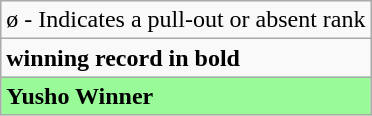<table class="wikitable">
<tr>
<td>ø - Indicates a pull-out or absent rank</td>
</tr>
<tr>
<td><strong>winning record in bold</strong></td>
</tr>
<tr>
<td style="background: PaleGreen;"><strong>Yusho Winner</strong></td>
</tr>
</table>
